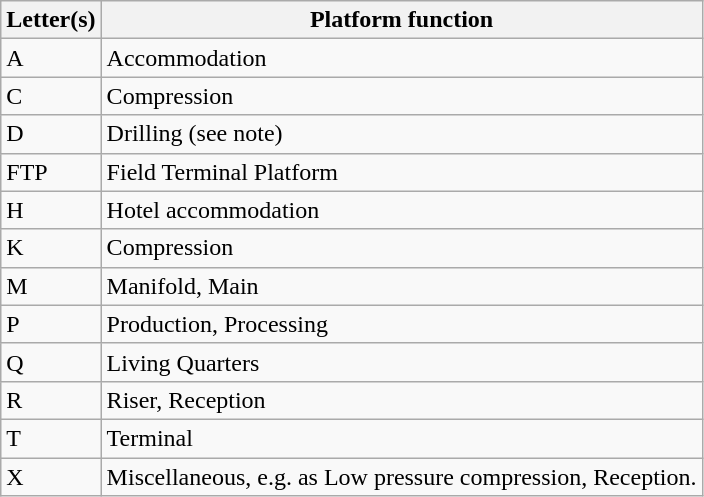<table class="wikitable">
<tr>
<th>Letter(s)</th>
<th>Platform function</th>
</tr>
<tr>
<td>A</td>
<td>Accommodation</td>
</tr>
<tr>
<td>C</td>
<td>Compression</td>
</tr>
<tr>
<td>D</td>
<td>Drilling (see note)</td>
</tr>
<tr>
<td>FTP</td>
<td>Field Terminal Platform</td>
</tr>
<tr>
<td>H</td>
<td>Hotel accommodation</td>
</tr>
<tr>
<td>K</td>
<td>Compression</td>
</tr>
<tr>
<td>M</td>
<td>Manifold, Main</td>
</tr>
<tr>
<td>P</td>
<td>Production, Processing</td>
</tr>
<tr>
<td>Q</td>
<td>Living Quarters</td>
</tr>
<tr>
<td>R</td>
<td>Riser, Reception</td>
</tr>
<tr>
<td>T</td>
<td>Terminal</td>
</tr>
<tr>
<td>X</td>
<td>Miscellaneous, e.g. as Low pressure compression, Reception.</td>
</tr>
</table>
